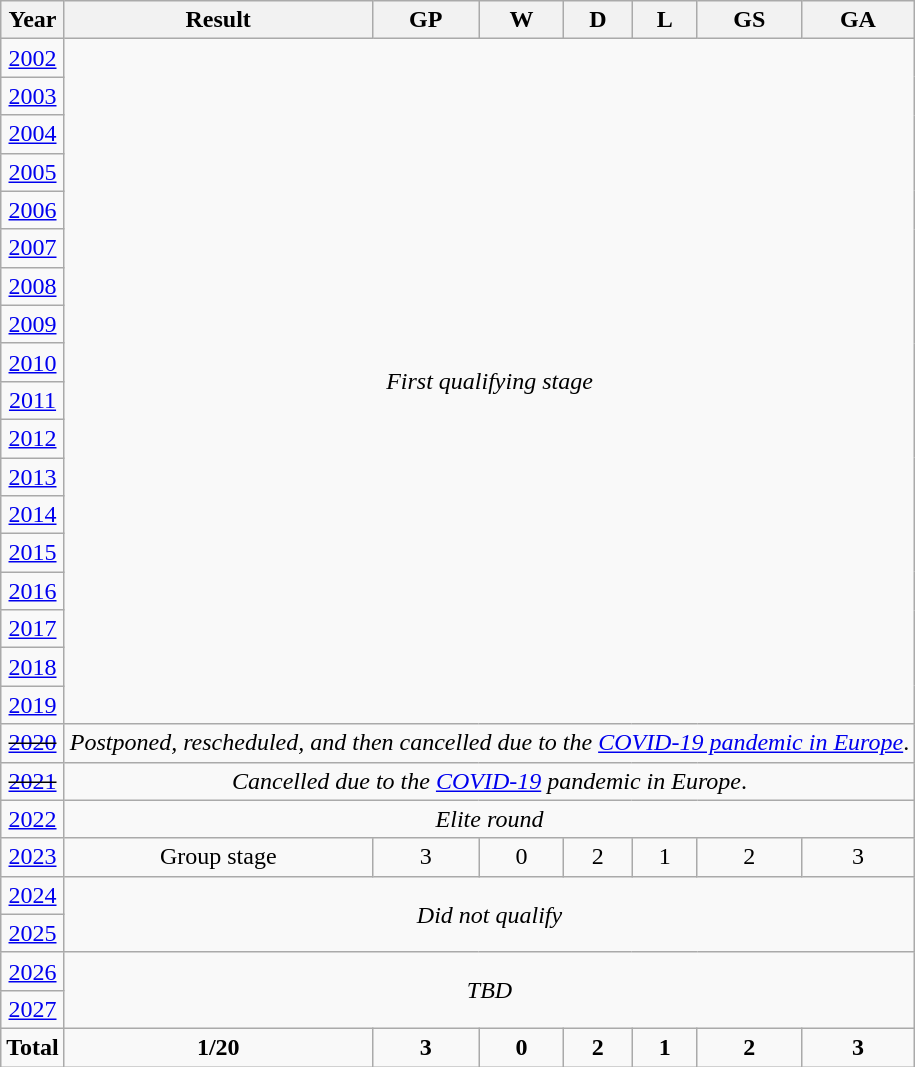<table class="wikitable" style="text-align: center;">
<tr>
<th>Year</th>
<th>Result</th>
<th>GP</th>
<th>W</th>
<th>D</th>
<th>L</th>
<th>GS</th>
<th>GA</th>
</tr>
<tr>
<td> <a href='#'>2002</a></td>
<td rowspan=18 colspan=8><em>First qualifying stage</em></td>
</tr>
<tr>
<td> <a href='#'>2003</a></td>
</tr>
<tr>
<td> <a href='#'>2004</a></td>
</tr>
<tr>
<td> <a href='#'>2005</a></td>
</tr>
<tr>
<td> <a href='#'>2006</a></td>
</tr>
<tr>
<td> <a href='#'>2007</a></td>
</tr>
<tr>
<td> <a href='#'>2008</a></td>
</tr>
<tr>
<td> <a href='#'>2009</a></td>
</tr>
<tr>
<td> <a href='#'>2010</a></td>
</tr>
<tr>
<td> <a href='#'>2011</a></td>
</tr>
<tr>
<td> <a href='#'>2012</a></td>
</tr>
<tr>
<td> <a href='#'>2013</a></td>
</tr>
<tr>
<td> <a href='#'>2014</a></td>
</tr>
<tr>
<td> <a href='#'>2015</a></td>
</tr>
<tr>
<td> <a href='#'>2016</a></td>
</tr>
<tr>
<td> <a href='#'>2017</a></td>
</tr>
<tr>
<td> <a href='#'>2018</a></td>
</tr>
<tr>
<td> <a href='#'>2019</a></td>
</tr>
<tr>
<td> <s><a href='#'>2020</a></s></td>
<td colspan=8><em>Postponed, rescheduled, and then cancelled due to the <a href='#'>COVID-19 pandemic in Europe</a></em>.</td>
</tr>
<tr>
<td> <s><a href='#'>2021</a></s></td>
<td colspan=8><em>Cancelled due to the <a href='#'>COVID-19</a> pandemic in Europe</em>.</td>
</tr>
<tr>
<td> <a href='#'>2022</a></td>
<td colspan=8><em>Elite round</em></td>
</tr>
<tr>
<td> <a href='#'>2023</a></td>
<td>Group stage</td>
<td>3</td>
<td>0</td>
<td>2</td>
<td>1</td>
<td>2</td>
<td>3</td>
</tr>
<tr>
<td> <a href='#'>2024</a></td>
<td colspan=8 rowspan=2><em>Did not qualify</em></td>
</tr>
<tr>
<td> <a href='#'>2025</a></td>
</tr>
<tr>
<td> <a href='#'>2026</a></td>
<td colspan=8 rowspan=2><em>TBD</em></td>
</tr>
<tr>
<td> <a href='#'>2027</a></td>
</tr>
<tr>
<td><strong>Total</strong></td>
<td><strong>1/20</strong></td>
<td><strong>3</strong></td>
<td><strong>0</strong></td>
<td><strong>2</strong></td>
<td><strong>1</strong></td>
<td><strong>2</strong></td>
<td><strong>3</strong></td>
</tr>
</table>
